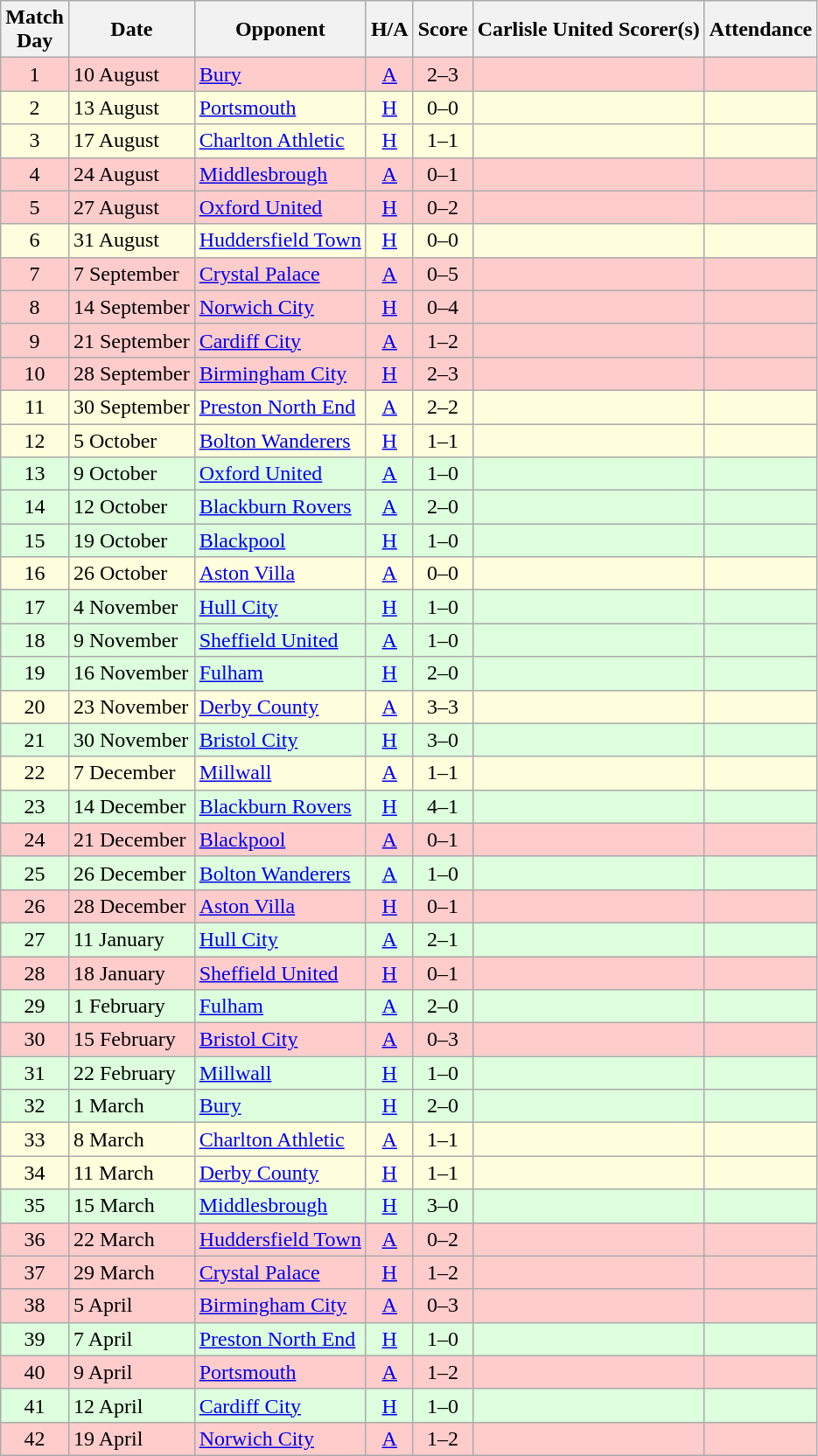<table class="wikitable" style="text-align:center">
<tr>
<th>Match<br> Day</th>
<th>Date</th>
<th>Opponent</th>
<th>H/A</th>
<th>Score</th>
<th>Carlisle United Scorer(s)</th>
<th>Attendance</th>
</tr>
<tr bgcolor=#FFCCCC>
<td>1</td>
<td align=left>10 August</td>
<td align=left><a href='#'>Bury</a></td>
<td><a href='#'>A</a></td>
<td>2–3</td>
<td align=left></td>
<td></td>
</tr>
<tr bgcolor=#ffffdd>
<td>2</td>
<td align=left>13 August</td>
<td align=left><a href='#'>Portsmouth</a></td>
<td><a href='#'>H</a></td>
<td>0–0</td>
<td align=left></td>
<td></td>
</tr>
<tr bgcolor=#ffffdd>
<td>3</td>
<td align=left>17 August</td>
<td align=left><a href='#'>Charlton Athletic</a></td>
<td><a href='#'>H</a></td>
<td>1–1</td>
<td align=left></td>
<td></td>
</tr>
<tr bgcolor=#FFCCCC>
<td>4</td>
<td align=left>24 August</td>
<td align=left><a href='#'>Middlesbrough</a></td>
<td><a href='#'>A</a></td>
<td>0–1</td>
<td align=left></td>
<td></td>
</tr>
<tr bgcolor=#FFCCCC>
<td>5</td>
<td align=left>27 August</td>
<td align=left><a href='#'>Oxford United</a></td>
<td><a href='#'>H</a></td>
<td>0–2</td>
<td align=left></td>
<td></td>
</tr>
<tr bgcolor=#ffffdd>
<td>6</td>
<td align=left>31 August</td>
<td align=left><a href='#'>Huddersfield Town</a></td>
<td><a href='#'>H</a></td>
<td>0–0</td>
<td align=left></td>
<td></td>
</tr>
<tr bgcolor=#FFCCCC>
<td>7</td>
<td align=left>7 September</td>
<td align=left><a href='#'>Crystal Palace</a></td>
<td><a href='#'>A</a></td>
<td>0–5</td>
<td align=left></td>
<td></td>
</tr>
<tr bgcolor=#FFCCCC>
<td>8</td>
<td align=left>14 September</td>
<td align=left><a href='#'>Norwich City</a></td>
<td><a href='#'>H</a></td>
<td>0–4</td>
<td align=left></td>
<td></td>
</tr>
<tr bgcolor=#FFCCCC>
<td>9</td>
<td align=left>21 September</td>
<td align=left><a href='#'>Cardiff City</a></td>
<td><a href='#'>A</a></td>
<td>1–2</td>
<td align=left></td>
<td></td>
</tr>
<tr bgcolor=#FFCCCC>
<td>10</td>
<td align=left>28 September</td>
<td align=left><a href='#'>Birmingham City</a></td>
<td><a href='#'>H</a></td>
<td>2–3</td>
<td align=left></td>
<td></td>
</tr>
<tr bgcolor=#ffffdd>
<td>11</td>
<td align=left>30 September</td>
<td align=left><a href='#'>Preston North End</a></td>
<td><a href='#'>A</a></td>
<td>2–2</td>
<td align=left></td>
<td></td>
</tr>
<tr bgcolor=#ffffdd>
<td>12</td>
<td align=left>5 October</td>
<td align=left><a href='#'>Bolton Wanderers</a></td>
<td><a href='#'>H</a></td>
<td>1–1</td>
<td align=left></td>
<td></td>
</tr>
<tr bgcolor=#ddffdd>
<td>13</td>
<td align=left>9 October</td>
<td align=left><a href='#'>Oxford United</a></td>
<td><a href='#'>A</a></td>
<td>1–0</td>
<td align=left></td>
<td></td>
</tr>
<tr bgcolor=#ddffdd>
<td>14</td>
<td align=left>12 October</td>
<td align=left><a href='#'>Blackburn Rovers</a></td>
<td><a href='#'>A</a></td>
<td>2–0</td>
<td align=left></td>
<td></td>
</tr>
<tr bgcolor=#ddffdd>
<td>15</td>
<td align=left>19 October</td>
<td align=left><a href='#'>Blackpool</a></td>
<td><a href='#'>H</a></td>
<td>1–0</td>
<td align=left></td>
<td></td>
</tr>
<tr bgcolor=#ffffdd>
<td>16</td>
<td align=left>26 October</td>
<td align=left><a href='#'>Aston Villa</a></td>
<td><a href='#'>A</a></td>
<td>0–0</td>
<td align=left></td>
<td></td>
</tr>
<tr bgcolor=#ddffdd>
<td>17</td>
<td align=left>4 November</td>
<td align=left><a href='#'>Hull City</a></td>
<td><a href='#'>H</a></td>
<td>1–0</td>
<td align=left></td>
<td></td>
</tr>
<tr bgcolor=#ddffdd>
<td>18</td>
<td align=left>9 November</td>
<td align=left><a href='#'>Sheffield United</a></td>
<td><a href='#'>A</a></td>
<td>1–0</td>
<td align=left></td>
<td></td>
</tr>
<tr bgcolor=#ddffdd>
<td>19</td>
<td align=left>16 November</td>
<td align=left><a href='#'>Fulham</a></td>
<td><a href='#'>H</a></td>
<td>2–0</td>
<td align=left></td>
<td></td>
</tr>
<tr bgcolor=#ffffdd>
<td>20</td>
<td align=left>23 November</td>
<td align=left><a href='#'>Derby County</a></td>
<td><a href='#'>A</a></td>
<td>3–3</td>
<td align=left></td>
<td></td>
</tr>
<tr bgcolor=#ddffdd>
<td>21</td>
<td align=left>30 November</td>
<td align=left><a href='#'>Bristol City</a></td>
<td><a href='#'>H</a></td>
<td>3–0</td>
<td align=left></td>
<td></td>
</tr>
<tr bgcolor=#ffffdd>
<td>22</td>
<td align=left>7 December</td>
<td align=left><a href='#'>Millwall</a></td>
<td><a href='#'>A</a></td>
<td>1–1</td>
<td align=left></td>
<td></td>
</tr>
<tr bgcolor=#ddffdd>
<td>23</td>
<td align=left>14 December</td>
<td align=left><a href='#'>Blackburn Rovers</a></td>
<td><a href='#'>H</a></td>
<td>4–1</td>
<td align=left></td>
<td></td>
</tr>
<tr bgcolor=#FFCCCC>
<td>24</td>
<td align=left>21 December</td>
<td align=left><a href='#'>Blackpool</a></td>
<td><a href='#'>A</a></td>
<td>0–1</td>
<td align=left></td>
<td></td>
</tr>
<tr bgcolor=#ddffdd>
<td>25</td>
<td align=left>26 December</td>
<td align=left><a href='#'>Bolton Wanderers</a></td>
<td><a href='#'>A</a></td>
<td>1–0</td>
<td align=left></td>
<td></td>
</tr>
<tr bgcolor=#FFCCCC>
<td>26</td>
<td align=left>28 December</td>
<td align=left><a href='#'>Aston Villa</a></td>
<td><a href='#'>H</a></td>
<td>0–1</td>
<td align=left></td>
<td></td>
</tr>
<tr bgcolor=#ddffdd>
<td>27</td>
<td align=left>11 January</td>
<td align=left><a href='#'>Hull City</a></td>
<td><a href='#'>A</a></td>
<td>2–1</td>
<td align=left></td>
<td></td>
</tr>
<tr bgcolor=#FFCCCC>
<td>28</td>
<td align=left>18 January</td>
<td align=left><a href='#'>Sheffield United</a></td>
<td><a href='#'>H</a></td>
<td>0–1</td>
<td align=left></td>
<td></td>
</tr>
<tr bgcolor=#ddffdd>
<td>29</td>
<td align=left>1 February</td>
<td align=left><a href='#'>Fulham</a></td>
<td><a href='#'>A</a></td>
<td>2–0</td>
<td align=left></td>
<td></td>
</tr>
<tr bgcolor=#FFCCCC>
<td>30</td>
<td align=left>15 February</td>
<td align=left><a href='#'>Bristol City</a></td>
<td><a href='#'>A</a></td>
<td>0–3</td>
<td align=left></td>
<td></td>
</tr>
<tr bgcolor=#ddffdd>
<td>31</td>
<td align=left>22 February</td>
<td align=left><a href='#'>Millwall</a></td>
<td><a href='#'>H</a></td>
<td>1–0</td>
<td align=left></td>
<td></td>
</tr>
<tr bgcolor=#ddffdd>
<td>32</td>
<td align=left>1 March</td>
<td align=left><a href='#'>Bury</a></td>
<td><a href='#'>H</a></td>
<td>2–0</td>
<td align=left></td>
<td></td>
</tr>
<tr bgcolor=#ffffdd>
<td>33</td>
<td align=left>8 March</td>
<td align=left><a href='#'>Charlton Athletic</a></td>
<td><a href='#'>A</a></td>
<td>1–1</td>
<td align=left></td>
<td></td>
</tr>
<tr bgcolor=#ffffdd>
<td>34</td>
<td align=left>11 March</td>
<td align=left><a href='#'>Derby County</a></td>
<td><a href='#'>H</a></td>
<td>1–1</td>
<td align=left></td>
<td></td>
</tr>
<tr bgcolor=#ddffdd>
<td>35</td>
<td align=left>15 March</td>
<td align=left><a href='#'>Middlesbrough</a></td>
<td><a href='#'>H</a></td>
<td>3–0</td>
<td align=left></td>
<td></td>
</tr>
<tr bgcolor=#FFCCCC>
<td>36</td>
<td align=left>22 March</td>
<td align=left><a href='#'>Huddersfield Town</a></td>
<td><a href='#'>A</a></td>
<td>0–2</td>
<td align=left></td>
<td></td>
</tr>
<tr bgcolor=#FFCCCC>
<td>37</td>
<td align=left>29 March</td>
<td align=left><a href='#'>Crystal Palace</a></td>
<td><a href='#'>H</a></td>
<td>1–2</td>
<td align=left></td>
<td></td>
</tr>
<tr bgcolor=#FFCCCC>
<td>38</td>
<td align=left>5 April</td>
<td align=left><a href='#'>Birmingham City</a></td>
<td><a href='#'>A</a></td>
<td>0–3</td>
<td align=left></td>
<td></td>
</tr>
<tr bgcolor=#ddffdd>
<td>39</td>
<td align=left>7 April</td>
<td align=left><a href='#'>Preston North End</a></td>
<td><a href='#'>H</a></td>
<td>1–0</td>
<td align=left></td>
<td></td>
</tr>
<tr bgcolor=#FFCCCC>
<td>40</td>
<td align=left>9 April</td>
<td align=left><a href='#'>Portsmouth</a></td>
<td><a href='#'>A</a></td>
<td>1–2</td>
<td align=left></td>
<td></td>
</tr>
<tr bgcolor=#ddffdd>
<td>41</td>
<td align=left>12 April</td>
<td align=left><a href='#'>Cardiff City</a></td>
<td><a href='#'>H</a></td>
<td>1–0</td>
<td align=left></td>
<td></td>
</tr>
<tr bgcolor=#FFCCCC>
<td>42</td>
<td align=left>19 April</td>
<td align=left><a href='#'>Norwich City</a></td>
<td><a href='#'>A</a></td>
<td>1–2</td>
<td align=left></td>
<td></td>
</tr>
</table>
